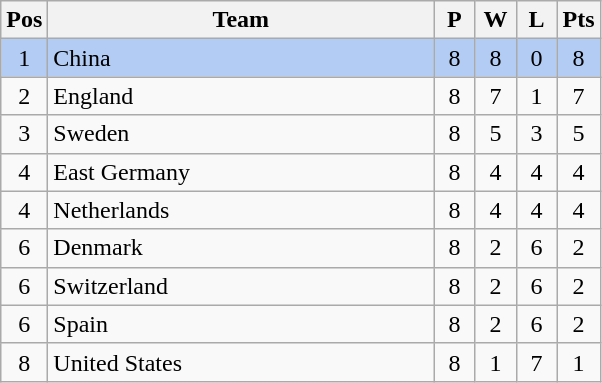<table class="wikitable" style="font-size: 100%">
<tr>
<th width=15>Pos</th>
<th width=250>Team</th>
<th width=20>P</th>
<th width=20>W</th>
<th width=20>L</th>
<th width=20>Pts</th>
</tr>
<tr align=center style="background: #b2ccf4;">
<td>1</td>
<td align="left"> China</td>
<td>8</td>
<td>8</td>
<td>0</td>
<td>8</td>
</tr>
<tr align=center>
<td>2</td>
<td align="left"> England</td>
<td>8</td>
<td>7</td>
<td>1</td>
<td>7</td>
</tr>
<tr align=center>
<td>3</td>
<td align="left"> Sweden</td>
<td>8</td>
<td>5</td>
<td>3</td>
<td>5</td>
</tr>
<tr align=center>
<td>4</td>
<td align="left"> East Germany</td>
<td>8</td>
<td>4</td>
<td>4</td>
<td>4</td>
</tr>
<tr align=center>
<td>4</td>
<td align="left"> Netherlands</td>
<td>8</td>
<td>4</td>
<td>4</td>
<td>4</td>
</tr>
<tr align=center>
<td>6</td>
<td align="left"> Denmark</td>
<td>8</td>
<td>2</td>
<td>6</td>
<td>2</td>
</tr>
<tr align=center>
<td>6</td>
<td align="left"> Switzerland</td>
<td>8</td>
<td>2</td>
<td>6</td>
<td>2</td>
</tr>
<tr align=center>
<td>6</td>
<td align="left"> Spain</td>
<td>8</td>
<td>2</td>
<td>6</td>
<td>2</td>
</tr>
<tr align=center>
<td>8</td>
<td align="left"> United States</td>
<td>8</td>
<td>1</td>
<td>7</td>
<td>1</td>
</tr>
</table>
